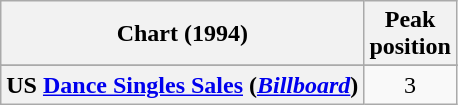<table class="wikitable sortable plainrowheaders" style="text-align:center">
<tr>
<th scope="col">Chart (1994)</th>
<th scope="col">Peak<br>position</th>
</tr>
<tr>
</tr>
<tr>
</tr>
<tr>
<th scope="row">US <a href='#'>Dance Singles Sales</a> (<em><a href='#'>Billboard</a></em>)</th>
<td>3</td>
</tr>
</table>
